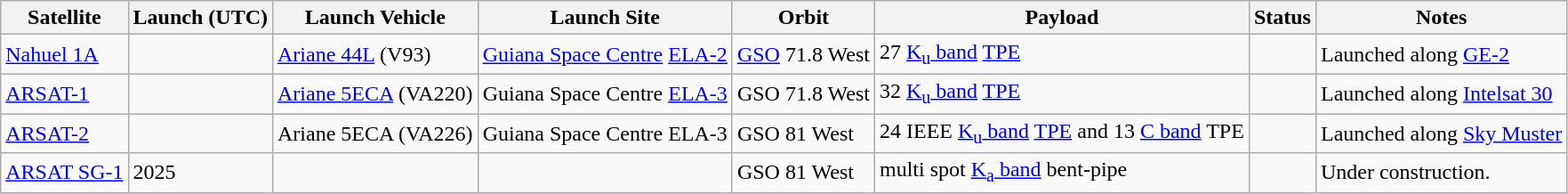<table class="wikitable">
<tr>
<th>Satellite</th>
<th>Launch (UTC)</th>
<th>Launch Vehicle</th>
<th>Launch Site</th>
<th>Orbit</th>
<th>Payload</th>
<th>Status</th>
<th>Notes</th>
</tr>
<tr>
<td><a href='#'>Nahuel 1A</a></td>
<td></td>
<td><a href='#'>Ariane 44L</a> (V93)</td>
<td><a href='#'>Guiana Space Centre</a> <a href='#'>ELA-2</a></td>
<td><a href='#'>GSO</a> 71.8 West</td>
<td>27 <a href='#'>K<sub>u</sub> band</a> <a href='#'>TPE</a></td>
<td></td>
<td>Launched along <a href='#'>GE-2</a></td>
</tr>
<tr>
<td><a href='#'>ARSAT-1</a></td>
<td></td>
<td><a href='#'>Ariane 5ECA</a> (VA220)</td>
<td>Guiana Space Centre <a href='#'>ELA-3</a></td>
<td>GSO 71.8 West</td>
<td>32 <a href='#'>K<sub>u</sub> band</a> <a href='#'>TPE</a></td>
<td></td>
<td>Launched along <a href='#'>Intelsat 30</a></td>
</tr>
<tr>
<td><a href='#'>ARSAT-2</a></td>
<td></td>
<td>Ariane 5ECA (VA226)</td>
<td>Guiana Space Centre ELA-3</td>
<td>GSO 81 West</td>
<td>24 IEEE <a href='#'>K<sub>u</sub> band</a> <a href='#'>TPE</a> and 13 <a href='#'>C band</a> TPE</td>
<td></td>
<td>Launched along <a href='#'>Sky Muster</a></td>
</tr>
<tr>
<td><a href='#'>ARSAT SG-1</a></td>
<td>2025</td>
<td></td>
<td></td>
<td>GSO 81 West</td>
<td>multi spot <a href='#'>K<sub>a</sub> band</a> bent-pipe</td>
<td></td>
<td>Under construction.</td>
</tr>
</table>
